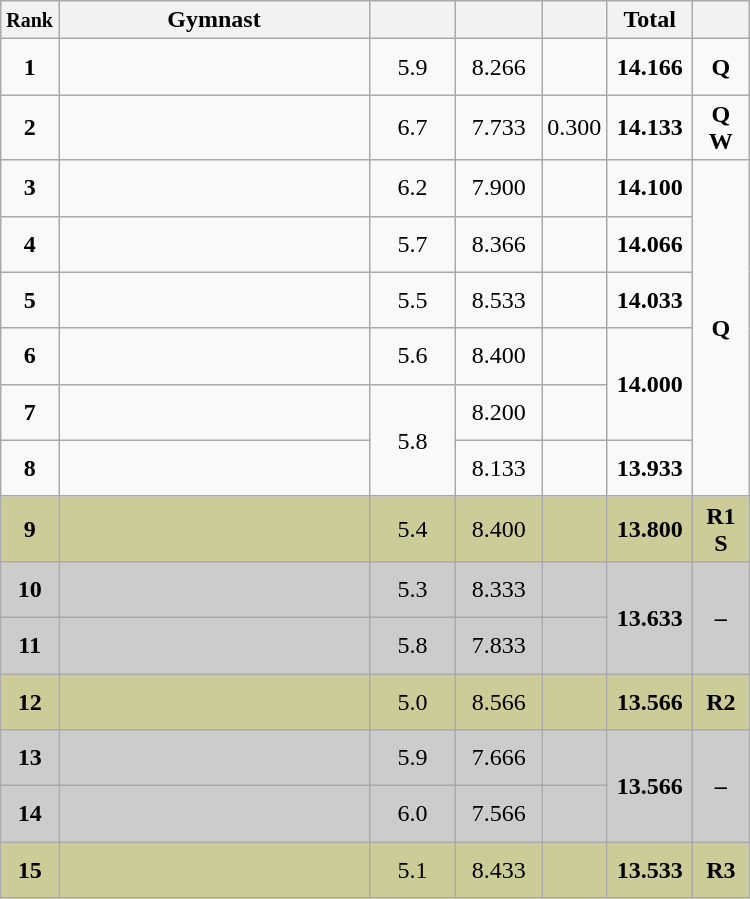<table style="text-align:center;" class="wikitable sortable">
<tr>
<th scope="col" style="width:15px;"><small>Rank</small></th>
<th scope="col" style="width:200px;">Gymnast</th>
<th scope="col" style="width:50px;"><small></small></th>
<th scope="col" style="width:50px;"><small></small></th>
<th scope="col" style="width:20px;"><small></small></th>
<th scope="col" style="width:50px;">Total</th>
<th scope="col" style="width:30px;"></th>
</tr>
<tr>
<td scope="row" style="text-align:center"><strong>1</strong></td>
<td style="height:30px; text-align:left;"></td>
<td>5.9</td>
<td>8.266</td>
<td></td>
<td><strong>14.166</strong></td>
<td><strong>Q</strong></td>
</tr>
<tr>
<td scope="row" style="text-align:center"><strong>2</strong></td>
<td style="height:30px; text-align:left;"></td>
<td>6.7</td>
<td>7.733</td>
<td>0.300</td>
<td><strong>14.133</strong></td>
<td><strong>Q W</strong></td>
</tr>
<tr>
<td scope="row" style="text-align:center"><strong>3</strong></td>
<td style="height:30px; text-align:left;"></td>
<td>6.2</td>
<td>7.900</td>
<td></td>
<td><strong>14.100</strong></td>
<td rowspan=6><strong>Q</strong></td>
</tr>
<tr>
<td scope="row" style="text-align:center"><strong>4</strong></td>
<td style="height:30px; text-align:left;"></td>
<td>5.7</td>
<td>8.366</td>
<td></td>
<td><strong>14.066</strong></td>
</tr>
<tr>
<td scope="row" style="text-align:center"><strong>5</strong></td>
<td style="height:30px; text-align:left;"></td>
<td>5.5</td>
<td>8.533</td>
<td></td>
<td><strong>14.033</strong></td>
</tr>
<tr>
<td scope="row" style="text-align:center"><strong>6</strong></td>
<td style="height:30px; text-align:left;"></td>
<td>5.6</td>
<td>8.400</td>
<td></td>
<td rowspan=2><strong>14.000</strong></td>
</tr>
<tr>
<td scope="row" style="text-align:center"><strong>7</strong></td>
<td style="height:30px; text-align:left;"></td>
<td rowspan=2>5.8</td>
<td>8.200</td>
<td></td>
</tr>
<tr>
<td scope="row" style="text-align:center"><strong>8</strong></td>
<td style="height:30px; text-align:left;"></td>
<td>8.133</td>
<td></td>
<td><strong>13.933</strong></td>
</tr>
<tr style="background:#cccc99;">
<td scope="row" style="text-align:center"><strong>9</strong></td>
<td style="height:30px; text-align:left;"></td>
<td>5.4</td>
<td>8.400</td>
<td></td>
<td><strong>13.800</strong></td>
<td><strong>R1 S</strong></td>
</tr>
<tr style="background:#cccccc;">
<td scope="row" style="text-align:center"><strong>10</strong></td>
<td style="height:30px; text-align:left;"></td>
<td>5.3</td>
<td>8.333</td>
<td></td>
<td rowspan=2><strong>13.633</strong></td>
<td rowspan=2><strong>–</strong></td>
</tr>
<tr style="background:#cccccc;">
<td scope="row" style="text-align:center"><strong>11</strong></td>
<td style="height:30px; text-align:left;"></td>
<td>5.8</td>
<td>7.833</td>
<td></td>
</tr>
<tr style="background:#cccc99;">
<td scope="row" style="text-align:center"><strong>12</strong></td>
<td style="height:30px; text-align:left;"></td>
<td>5.0</td>
<td>8.566</td>
<td></td>
<td><strong>13.566</strong></td>
<td><strong>R2</strong></td>
</tr>
<tr style="background:#cccccc;">
<td scope="row" style="text-align:center"><strong>13</strong></td>
<td style="height:30px; text-align:left;"></td>
<td>5.9</td>
<td>7.666</td>
<td></td>
<td rowspan=2><strong>13.566</strong></td>
<td rowspan=2><strong>–</strong></td>
</tr>
<tr style="background:#cccccc;">
<td scope="row" style="text-align:center"><strong>14</strong></td>
<td style="height:30px; text-align:left;"></td>
<td>6.0</td>
<td>7.566</td>
<td></td>
</tr>
<tr style="background:#cccc99;">
<td scope="row" style="text-align:center"><strong>15</strong></td>
<td style="height:30px; text-align:left;"></td>
<td>5.1</td>
<td>8.433</td>
<td></td>
<td><strong>13.533</strong></td>
<td><strong>R3</strong></td>
</tr>
</table>
